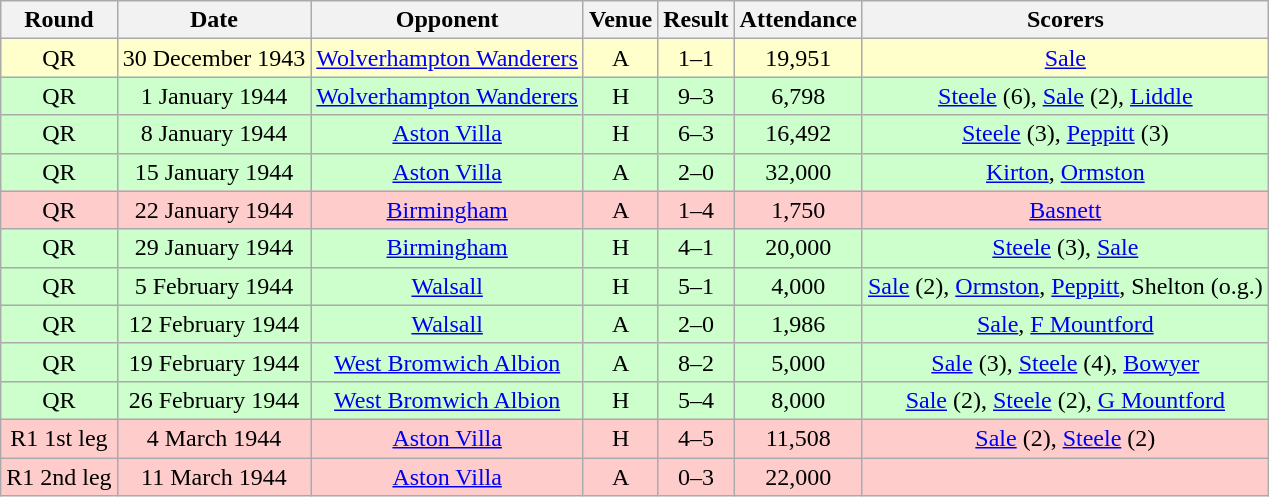<table class="wikitable" style="font-size:100%; text-align:center">
<tr>
<th>Round</th>
<th>Date</th>
<th>Opponent</th>
<th>Venue</th>
<th>Result</th>
<th>Attendance</th>
<th>Scorers</th>
</tr>
<tr style="background-color: #FFFFCC;">
<td>QR</td>
<td>30 December 1943</td>
<td><a href='#'>Wolverhampton Wanderers</a></td>
<td>A</td>
<td>1–1</td>
<td>19,951</td>
<td><a href='#'>Sale</a></td>
</tr>
<tr style="background-color: #CCFFCC;">
<td>QR</td>
<td>1 January 1944</td>
<td><a href='#'>Wolverhampton Wanderers</a></td>
<td>H</td>
<td>9–3</td>
<td>6,798</td>
<td><a href='#'>Steele</a> (6), <a href='#'>Sale</a> (2), <a href='#'>Liddle</a></td>
</tr>
<tr style="background-color: #CCFFCC;">
<td>QR</td>
<td>8 January 1944</td>
<td><a href='#'>Aston Villa</a></td>
<td>H</td>
<td>6–3</td>
<td>16,492</td>
<td><a href='#'>Steele</a> (3), <a href='#'>Peppitt</a> (3)</td>
</tr>
<tr style="background-color: #CCFFCC;">
<td>QR</td>
<td>15 January 1944</td>
<td><a href='#'>Aston Villa</a></td>
<td>A</td>
<td>2–0</td>
<td>32,000</td>
<td><a href='#'>Kirton</a>, <a href='#'>Ormston</a></td>
</tr>
<tr style="background-color: #FFCCCC;">
<td>QR</td>
<td>22 January 1944</td>
<td><a href='#'>Birmingham</a></td>
<td>A</td>
<td>1–4</td>
<td>1,750</td>
<td><a href='#'>Basnett</a></td>
</tr>
<tr style="background-color: #CCFFCC;">
<td>QR</td>
<td>29 January 1944</td>
<td><a href='#'>Birmingham</a></td>
<td>H</td>
<td>4–1</td>
<td>20,000</td>
<td><a href='#'>Steele</a> (3), <a href='#'>Sale</a></td>
</tr>
<tr style="background-color: #CCFFCC;">
<td>QR</td>
<td>5 February 1944</td>
<td><a href='#'>Walsall</a></td>
<td>H</td>
<td>5–1</td>
<td>4,000</td>
<td><a href='#'>Sale</a> (2), <a href='#'>Ormston</a>, <a href='#'>Peppitt</a>, Shelton (o.g.)</td>
</tr>
<tr style="background-color: #CCFFCC;">
<td>QR</td>
<td>12 February 1944</td>
<td><a href='#'>Walsall</a></td>
<td>A</td>
<td>2–0</td>
<td>1,986</td>
<td><a href='#'>Sale</a>, <a href='#'>F Mountford</a></td>
</tr>
<tr style="background-color: #CCFFCC;">
<td>QR</td>
<td>19 February 1944</td>
<td><a href='#'>West Bromwich Albion</a></td>
<td>A</td>
<td>8–2</td>
<td>5,000</td>
<td><a href='#'>Sale</a> (3), <a href='#'>Steele</a> (4), <a href='#'>Bowyer</a></td>
</tr>
<tr style="background-color: #CCFFCC;">
<td>QR</td>
<td>26 February 1944</td>
<td><a href='#'>West Bromwich Albion</a></td>
<td>H</td>
<td>5–4</td>
<td>8,000</td>
<td><a href='#'>Sale</a> (2), <a href='#'>Steele</a> (2), <a href='#'>G Mountford</a></td>
</tr>
<tr style="background-color: #FFCCCC;">
<td>R1 1st leg</td>
<td>4 March 1944</td>
<td><a href='#'>Aston Villa</a></td>
<td>H</td>
<td>4–5</td>
<td>11,508</td>
<td><a href='#'>Sale</a> (2), <a href='#'>Steele</a> (2)</td>
</tr>
<tr style="background-color: #FFCCCC;">
<td>R1 2nd leg</td>
<td>11 March 1944</td>
<td><a href='#'>Aston Villa</a></td>
<td>A</td>
<td>0–3</td>
<td>22,000</td>
<td></td>
</tr>
</table>
